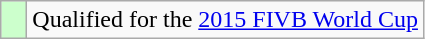<table class="wikitable" style="text-align: left;">
<tr>
<td width=10px bgcolor=#ccffcc></td>
<td>Qualified for the <a href='#'>2015 FIVB World Cup</a></td>
</tr>
</table>
